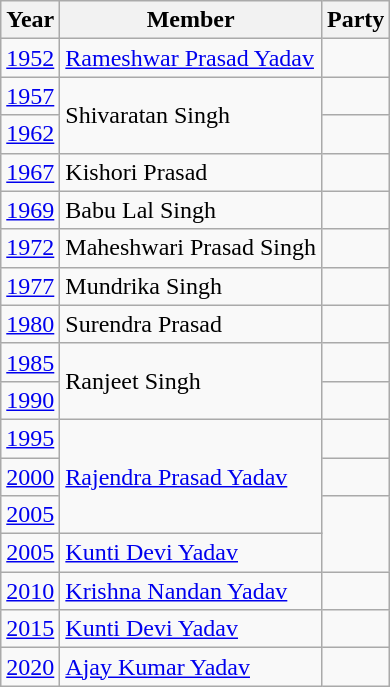<table class="wikitable sortable">
<tr>
<th>Year</th>
<th>Member</th>
<th colspan="2">Party</th>
</tr>
<tr>
<td><a href='#'>1952</a></td>
<td><a href='#'>Rameshwar Prasad Yadav</a></td>
<td></td>
</tr>
<tr>
<td><a href='#'>1957</a></td>
<td rowspan="2">Shivaratan Singh</td>
<td></td>
</tr>
<tr>
<td><a href='#'>1962</a></td>
</tr>
<tr>
<td><a href='#'>1967</a></td>
<td>Kishori Prasad</td>
<td></td>
</tr>
<tr>
<td><a href='#'>1969</a></td>
<td>Babu Lal Singh</td>
<td></td>
</tr>
<tr>
<td><a href='#'>1972</a></td>
<td>Maheshwari Prasad Singh</td>
<td></td>
</tr>
<tr>
<td><a href='#'>1977</a></td>
<td>Mundrika Singh</td>
<td></td>
</tr>
<tr>
<td><a href='#'>1980</a></td>
<td>Surendra Prasad</td>
<td></td>
</tr>
<tr>
<td><a href='#'>1985</a></td>
<td rowspan="2">Ranjeet Singh</td>
<td></td>
</tr>
<tr>
<td><a href='#'>1990</a></td>
</tr>
<tr>
<td><a href='#'>1995</a></td>
<td rowspan="3"><a href='#'>Rajendra Prasad Yadav</a></td>
<td></td>
</tr>
<tr>
<td><a href='#'>2000</a></td>
<td></td>
</tr>
<tr>
<td><a href='#'>2005</a></td>
</tr>
<tr>
<td><a href='#'>2005</a></td>
<td><a href='#'>Kunti Devi Yadav</a></td>
</tr>
<tr>
<td><a href='#'>2010</a></td>
<td><a href='#'>Krishna Nandan Yadav</a></td>
<td></td>
</tr>
<tr>
<td><a href='#'>2015</a></td>
<td><a href='#'>Kunti Devi Yadav</a></td>
<td></td>
</tr>
<tr>
<td><a href='#'>2020</a></td>
<td><a href='#'>Ajay Kumar Yadav</a></td>
</tr>
</table>
